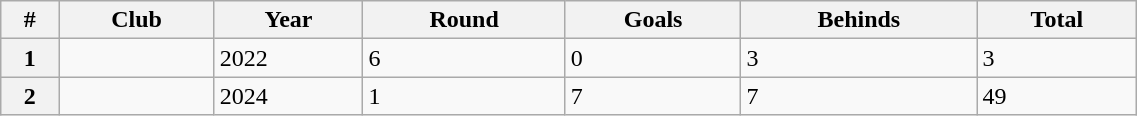<table class="wikitable" style="width:60%">
<tr>
<th>#</th>
<th>Club</th>
<th>Year</th>
<th>Round</th>
<th>Goals</th>
<th>Behinds</th>
<th>Total</th>
</tr>
<tr>
<th>1</th>
<td></td>
<td>2022</td>
<td>6</td>
<td>0</td>
<td>3</td>
<td>3</td>
</tr>
<tr>
<th>2</th>
<td></td>
<td>2024</td>
<td>1</td>
<td>7</td>
<td>7</td>
<td>49</td>
</tr>
</table>
